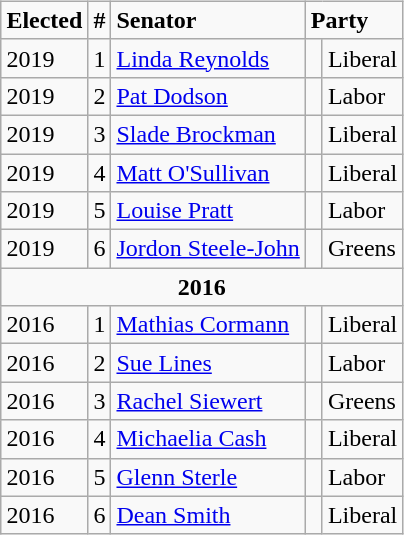<table style="width:100%;">
<tr>
<td><br>




























</td>
<td align=right><br><table class="wikitable">
<tr>
<td><strong>Elected</strong></td>
<td><strong>#</strong></td>
<td><strong>Senator</strong></td>
<td colspan="2"><strong>Party</strong></td>
</tr>
<tr>
<td>2019</td>
<td>1</td>
<td><a href='#'>Linda Reynolds</a></td>
<td> </td>
<td>Liberal</td>
</tr>
<tr>
<td>2019</td>
<td>2</td>
<td><a href='#'>Pat Dodson</a></td>
<td> </td>
<td>Labor</td>
</tr>
<tr>
<td>2019</td>
<td>3</td>
<td><a href='#'>Slade Brockman</a></td>
<td> </td>
<td>Liberal</td>
</tr>
<tr>
<td>2019</td>
<td>4</td>
<td><a href='#'>Matt O'Sullivan</a></td>
<td> </td>
<td>Liberal</td>
</tr>
<tr>
<td>2019</td>
<td>5</td>
<td><a href='#'>Louise Pratt</a></td>
<td> </td>
<td>Labor</td>
</tr>
<tr>
<td>2019</td>
<td>6</td>
<td><a href='#'>Jordon Steele-John</a></td>
<td> </td>
<td>Greens</td>
</tr>
<tr>
<td colspan=5 align=center><strong>2016</strong></td>
</tr>
<tr>
<td>2016</td>
<td>1</td>
<td><a href='#'>Mathias Cormann</a></td>
<td> </td>
<td>Liberal</td>
</tr>
<tr>
<td>2016</td>
<td>2</td>
<td><a href='#'>Sue Lines</a></td>
<td> </td>
<td>Labor</td>
</tr>
<tr>
<td>2016</td>
<td>3</td>
<td><a href='#'>Rachel  Siewert</a></td>
<td> </td>
<td>Greens</td>
</tr>
<tr>
<td>2016</td>
<td>4</td>
<td><a href='#'>Michaelia Cash</a></td>
<td> </td>
<td>Liberal</td>
</tr>
<tr>
<td>2016</td>
<td>5</td>
<td><a href='#'>Glenn Sterle</a></td>
<td> </td>
<td>Labor</td>
</tr>
<tr>
<td>2016</td>
<td>6</td>
<td><a href='#'>Dean Smith</a></td>
<td> </td>
<td>Liberal</td>
</tr>
</table>
</td>
</tr>
</table>
